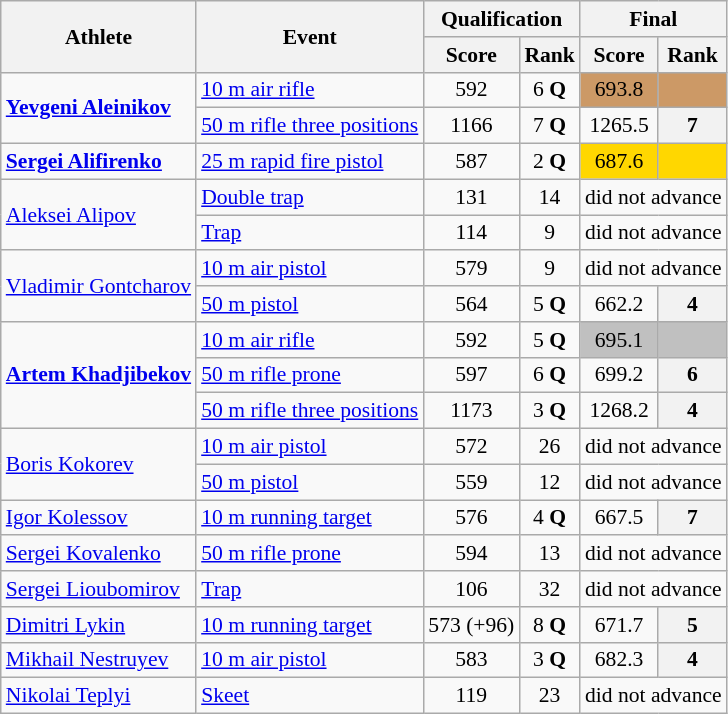<table class="wikitable" style="font-size:90%">
<tr>
<th rowspan="2">Athlete</th>
<th rowspan="2">Event</th>
<th colspan="2">Qualification</th>
<th colspan="2">Final</th>
</tr>
<tr>
<th>Score</th>
<th>Rank</th>
<th>Score</th>
<th>Rank</th>
</tr>
<tr>
<td rowspan=2><strong><a href='#'>Yevgeni Aleinikov</a></strong></td>
<td><a href='#'>10 m air rifle</a></td>
<td align="center">592</td>
<td align="center">6 <strong>Q</strong></td>
<td align="center" bgcolor=cc9966>693.8</td>
<td align="center" bgcolor=cc9966></td>
</tr>
<tr>
<td><a href='#'>50 m rifle three positions</a></td>
<td align="center">1166</td>
<td align="center">7 <strong>Q</strong></td>
<td align="center">1265.5</td>
<th align="center">7</th>
</tr>
<tr>
<td><strong><a href='#'>Sergei Alifirenko</a></strong></td>
<td><a href='#'>25 m rapid fire pistol</a></td>
<td align="center">587</td>
<td align="center">2 <strong>Q</strong></td>
<td align="center" bgcolor="gold">687.6</td>
<td align="center" bgcolor="gold"></td>
</tr>
<tr>
<td rowspan=2><a href='#'>Aleksei Alipov</a></td>
<td><a href='#'>Double trap</a></td>
<td align="center">131</td>
<td align="center">14</td>
<td colspan="2"  align="center">did not advance</td>
</tr>
<tr>
<td><a href='#'>Trap</a></td>
<td align="center">114</td>
<td align="center">9</td>
<td colspan="2"  align="center">did not advance</td>
</tr>
<tr>
<td rowspan=2><a href='#'>Vladimir Gontcharov</a></td>
<td><a href='#'>10 m air pistol</a></td>
<td align="center">579</td>
<td align="center">9</td>
<td colspan="2"  align="center">did not advance</td>
</tr>
<tr>
<td><a href='#'>50 m pistol</a></td>
<td align="center">564</td>
<td align="center">5 <strong>Q</strong></td>
<td align="center">662.2</td>
<th align="center">4</th>
</tr>
<tr>
<td rowspan=3><strong><a href='#'>Artem Khadjibekov</a></strong></td>
<td><a href='#'>10 m air rifle</a></td>
<td align="center">592</td>
<td align="center">5 <strong>Q</strong></td>
<td align="center" bgcolor="silver">695.1</td>
<td align="center" bgcolor="silver"></td>
</tr>
<tr>
<td><a href='#'>50 m rifle prone</a></td>
<td align="center">597</td>
<td align="center">6 <strong>Q</strong></td>
<td align="center">699.2</td>
<th align="center">6</th>
</tr>
<tr>
<td><a href='#'>50 m rifle three positions</a></td>
<td align="center">1173</td>
<td align="center">3 <strong>Q</strong></td>
<td align="center">1268.2</td>
<th align="center">4</th>
</tr>
<tr>
<td rowspan=2><a href='#'>Boris Kokorev</a></td>
<td><a href='#'>10 m air pistol</a></td>
<td align="center">572</td>
<td align="center">26</td>
<td colspan="2"  align="center">did not advance</td>
</tr>
<tr>
<td><a href='#'>50 m pistol</a></td>
<td align="center">559</td>
<td align="center">12</td>
<td colspan="2"  align="center">did not advance</td>
</tr>
<tr>
<td><a href='#'>Igor Kolessov</a></td>
<td><a href='#'>10 m running target</a></td>
<td align="center">576</td>
<td align="center">4 <strong>Q</strong></td>
<td align="center">667.5</td>
<th align="center">7</th>
</tr>
<tr>
<td><a href='#'>Sergei Kovalenko</a></td>
<td><a href='#'>50 m rifle prone</a></td>
<td align="center">594</td>
<td align="center">13</td>
<td colspan="2"  align="center">did not advance</td>
</tr>
<tr>
<td><a href='#'>Sergei Lioubomirov</a></td>
<td><a href='#'>Trap</a></td>
<td align="center">106</td>
<td align="center">32</td>
<td colspan="2"  align="center">did not advance</td>
</tr>
<tr>
<td><a href='#'>Dimitri Lykin</a></td>
<td><a href='#'>10 m running target</a></td>
<td align="center">573 (+96)</td>
<td align="center">8 <strong>Q</strong></td>
<td align="center">671.7</td>
<th align="center">5</th>
</tr>
<tr>
<td><a href='#'>Mikhail Nestruyev</a></td>
<td><a href='#'>10 m air pistol</a></td>
<td align="center">583</td>
<td align="center">3 <strong>Q</strong></td>
<td align="center">682.3</td>
<th align="center">4</th>
</tr>
<tr>
<td><a href='#'>Nikolai Teplyi</a></td>
<td><a href='#'>Skeet</a></td>
<td align="center">119</td>
<td align="center">23</td>
<td colspan="2"  align="center">did not advance</td>
</tr>
</table>
